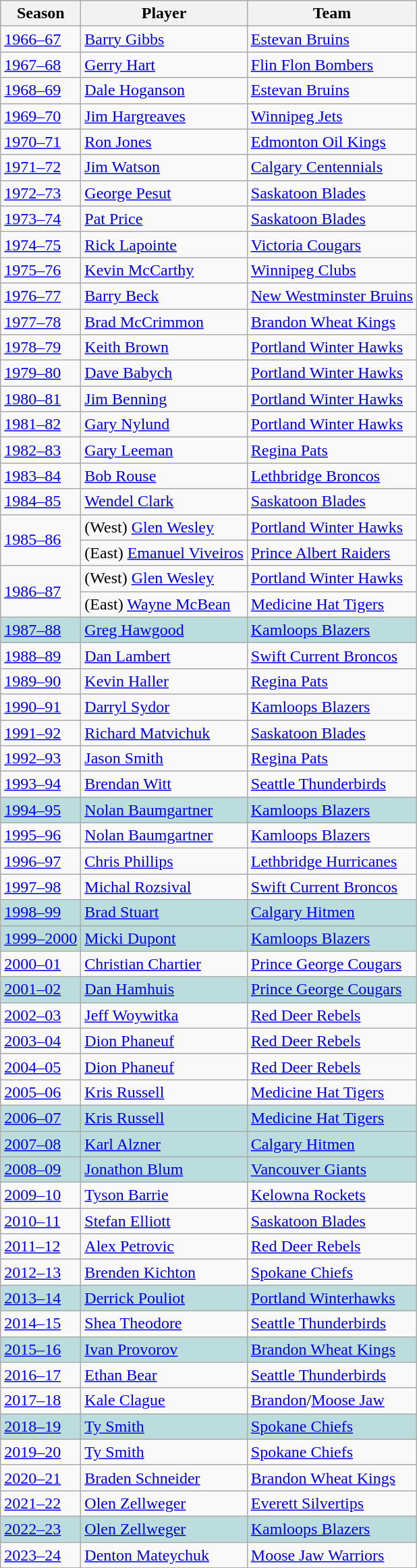<table class="wikitable sortable">
<tr>
<th>Season</th>
<th>Player</th>
<th>Team</th>
</tr>
<tr>
<td><a href='#'>1966–67</a></td>
<td><a href='#'>Barry Gibbs</a></td>
<td><a href='#'>Estevan Bruins</a></td>
</tr>
<tr>
<td><a href='#'>1967–68</a></td>
<td><a href='#'>Gerry Hart</a></td>
<td><a href='#'>Flin Flon Bombers</a></td>
</tr>
<tr>
<td><a href='#'>1968–69</a></td>
<td><a href='#'>Dale Hoganson</a></td>
<td><a href='#'>Estevan Bruins</a></td>
</tr>
<tr>
<td><a href='#'>1969–70</a></td>
<td><a href='#'>Jim Hargreaves</a></td>
<td><a href='#'>Winnipeg Jets</a></td>
</tr>
<tr>
<td><a href='#'>1970–71</a></td>
<td><a href='#'>Ron Jones</a></td>
<td><a href='#'>Edmonton Oil Kings</a></td>
</tr>
<tr>
<td><a href='#'>1971–72</a></td>
<td><a href='#'>Jim Watson</a></td>
<td><a href='#'>Calgary Centennials</a></td>
</tr>
<tr>
<td><a href='#'>1972–73</a></td>
<td><a href='#'>George Pesut</a></td>
<td><a href='#'>Saskatoon Blades</a></td>
</tr>
<tr>
<td><a href='#'>1973–74</a></td>
<td><a href='#'>Pat Price</a></td>
<td><a href='#'>Saskatoon Blades</a></td>
</tr>
<tr>
<td><a href='#'>1974–75</a></td>
<td><a href='#'>Rick Lapointe</a></td>
<td><a href='#'>Victoria Cougars</a></td>
</tr>
<tr>
<td><a href='#'>1975–76</a></td>
<td><a href='#'>Kevin McCarthy</a></td>
<td><a href='#'>Winnipeg Clubs</a></td>
</tr>
<tr>
<td><a href='#'>1976–77</a></td>
<td><a href='#'>Barry Beck</a></td>
<td><a href='#'>New Westminster Bruins</a></td>
</tr>
<tr>
<td><a href='#'>1977–78</a></td>
<td><a href='#'>Brad McCrimmon</a></td>
<td><a href='#'>Brandon Wheat Kings</a></td>
</tr>
<tr>
<td><a href='#'>1978–79</a></td>
<td><a href='#'>Keith Brown</a></td>
<td><a href='#'>Portland Winter Hawks</a></td>
</tr>
<tr>
<td><a href='#'>1979–80</a></td>
<td><a href='#'>Dave Babych</a></td>
<td><a href='#'>Portland Winter Hawks</a></td>
</tr>
<tr>
<td><a href='#'>1980–81</a></td>
<td><a href='#'>Jim Benning</a></td>
<td><a href='#'>Portland Winter Hawks</a></td>
</tr>
<tr>
<td><a href='#'>1981–82</a></td>
<td><a href='#'>Gary Nylund</a></td>
<td><a href='#'>Portland Winter Hawks</a></td>
</tr>
<tr>
<td><a href='#'>1982–83</a></td>
<td><a href='#'>Gary Leeman</a></td>
<td><a href='#'>Regina Pats</a></td>
</tr>
<tr>
<td><a href='#'>1983–84</a></td>
<td><a href='#'>Bob Rouse</a></td>
<td><a href='#'>Lethbridge Broncos</a></td>
</tr>
<tr>
<td><a href='#'>1984–85</a></td>
<td><a href='#'>Wendel Clark</a></td>
<td><a href='#'>Saskatoon Blades</a></td>
</tr>
<tr>
<td rowspan=2><a href='#'>1985–86</a></td>
<td>(West) <a href='#'>Glen Wesley</a></td>
<td><a href='#'>Portland Winter Hawks</a></td>
</tr>
<tr>
<td>(East) <a href='#'>Emanuel Viveiros</a></td>
<td><a href='#'>Prince Albert Raiders</a></td>
</tr>
<tr>
<td rowspan=2><a href='#'>1986–87</a></td>
<td>(West) <a href='#'>Glen Wesley</a></td>
<td><a href='#'>Portland Winter Hawks</a></td>
</tr>
<tr>
<td>(East) <a href='#'>Wayne McBean</a></td>
<td><a href='#'>Medicine Hat Tigers</a></td>
</tr>
<tr bgcolor="#bbdddd">
<td><a href='#'>1987–88</a></td>
<td><a href='#'>Greg Hawgood</a></td>
<td><a href='#'>Kamloops Blazers</a></td>
</tr>
<tr>
<td><a href='#'>1988–89</a></td>
<td><a href='#'>Dan Lambert</a></td>
<td><a href='#'>Swift Current Broncos</a></td>
</tr>
<tr>
<td><a href='#'>1989–90</a></td>
<td><a href='#'>Kevin Haller</a></td>
<td><a href='#'>Regina Pats</a></td>
</tr>
<tr>
<td><a href='#'>1990–91</a></td>
<td><a href='#'>Darryl Sydor</a></td>
<td><a href='#'>Kamloops Blazers</a></td>
</tr>
<tr>
<td><a href='#'>1991–92</a></td>
<td><a href='#'>Richard Matvichuk</a></td>
<td><a href='#'>Saskatoon Blades</a></td>
</tr>
<tr>
<td><a href='#'>1992–93</a></td>
<td><a href='#'>Jason Smith</a></td>
<td><a href='#'>Regina Pats</a></td>
</tr>
<tr>
<td><a href='#'>1993–94</a></td>
<td><a href='#'>Brendan Witt</a></td>
<td><a href='#'>Seattle Thunderbirds</a></td>
</tr>
<tr bgcolor="#bbdddd">
<td><a href='#'>1994–95</a></td>
<td><a href='#'>Nolan Baumgartner</a></td>
<td><a href='#'>Kamloops Blazers</a></td>
</tr>
<tr>
<td><a href='#'>1995–96</a></td>
<td><a href='#'>Nolan Baumgartner</a></td>
<td><a href='#'>Kamloops Blazers</a></td>
</tr>
<tr>
<td><a href='#'>1996–97</a></td>
<td><a href='#'>Chris Phillips</a></td>
<td><a href='#'>Lethbridge Hurricanes</a></td>
</tr>
<tr>
<td><a href='#'>1997–98</a></td>
<td><a href='#'>Michal Rozsival</a></td>
<td><a href='#'>Swift Current Broncos</a></td>
</tr>
<tr bgcolor="#bbdddd">
<td><a href='#'>1998–99</a></td>
<td><a href='#'>Brad Stuart</a></td>
<td><a href='#'>Calgary Hitmen</a></td>
</tr>
<tr bgcolor="#bbdddd">
<td><a href='#'>1999–2000</a></td>
<td><a href='#'>Micki Dupont</a></td>
<td><a href='#'>Kamloops Blazers</a></td>
</tr>
<tr>
<td><a href='#'>2000–01</a></td>
<td><a href='#'>Christian Chartier</a></td>
<td><a href='#'>Prince George Cougars</a></td>
</tr>
<tr bgcolor="#bbdddd">
<td><a href='#'>2001–02</a></td>
<td><a href='#'>Dan Hamhuis</a></td>
<td><a href='#'>Prince George Cougars</a></td>
</tr>
<tr>
<td><a href='#'>2002–03</a></td>
<td><a href='#'>Jeff Woywitka</a></td>
<td><a href='#'>Red Deer Rebels</a></td>
</tr>
<tr>
<td><a href='#'>2003–04</a></td>
<td><a href='#'>Dion Phaneuf</a></td>
<td><a href='#'>Red Deer Rebels</a></td>
</tr>
<tr>
<td><a href='#'>2004–05</a></td>
<td><a href='#'>Dion Phaneuf</a></td>
<td><a href='#'>Red Deer Rebels</a></td>
</tr>
<tr>
<td><a href='#'>2005–06</a></td>
<td><a href='#'>Kris Russell</a></td>
<td><a href='#'>Medicine Hat Tigers</a></td>
</tr>
<tr bgcolor="#bbdddd">
<td><a href='#'>2006–07</a></td>
<td><a href='#'>Kris Russell</a></td>
<td><a href='#'>Medicine Hat Tigers</a></td>
</tr>
<tr bgcolor="#bbdddd">
<td><a href='#'>2007–08</a></td>
<td><a href='#'>Karl Alzner</a></td>
<td><a href='#'>Calgary Hitmen</a></td>
</tr>
<tr bgcolor="#bbdddd">
<td><a href='#'>2008–09</a></td>
<td><a href='#'>Jonathon Blum</a></td>
<td><a href='#'>Vancouver Giants</a></td>
</tr>
<tr>
<td><a href='#'>2009–10</a></td>
<td><a href='#'>Tyson Barrie</a></td>
<td><a href='#'>Kelowna Rockets</a></td>
</tr>
<tr>
<td><a href='#'>2010–11</a></td>
<td><a href='#'>Stefan Elliott</a></td>
<td><a href='#'>Saskatoon Blades</a></td>
</tr>
<tr>
<td><a href='#'>2011–12</a></td>
<td><a href='#'>Alex Petrovic</a></td>
<td><a href='#'>Red Deer Rebels</a></td>
</tr>
<tr>
<td><a href='#'>2012–13</a></td>
<td><a href='#'>Brenden Kichton</a></td>
<td><a href='#'>Spokane Chiefs</a></td>
</tr>
<tr bgcolor="#bbdddd">
<td><a href='#'>2013–14</a></td>
<td><a href='#'>Derrick Pouliot</a></td>
<td><a href='#'>Portland Winterhawks</a></td>
</tr>
<tr>
<td><a href='#'>2014–15</a></td>
<td><a href='#'>Shea Theodore</a></td>
<td><a href='#'>Seattle Thunderbirds</a></td>
</tr>
<tr bgcolor="#bbdddd">
<td><a href='#'>2015–16</a></td>
<td><a href='#'>Ivan Provorov</a></td>
<td><a href='#'>Brandon Wheat Kings</a></td>
</tr>
<tr>
<td><a href='#'>2016–17</a></td>
<td><a href='#'>Ethan Bear</a></td>
<td><a href='#'>Seattle Thunderbirds</a></td>
</tr>
<tr>
<td><a href='#'>2017–18</a></td>
<td><a href='#'>Kale Clague</a></td>
<td><a href='#'>Brandon</a>/<a href='#'>Moose Jaw</a></td>
</tr>
<tr bgcolor="#bbdddd">
<td><a href='#'>2018–19</a></td>
<td><a href='#'>Ty Smith</a></td>
<td><a href='#'>Spokane Chiefs</a></td>
</tr>
<tr>
<td><a href='#'>2019–20</a></td>
<td><a href='#'>Ty Smith</a></td>
<td><a href='#'>Spokane Chiefs</a></td>
</tr>
<tr>
<td><a href='#'>2020–21</a></td>
<td><a href='#'>Braden Schneider</a></td>
<td><a href='#'>Brandon Wheat Kings</a></td>
</tr>
<tr>
<td><a href='#'>2021–22</a></td>
<td><a href='#'>Olen Zellweger</a></td>
<td><a href='#'>Everett Silvertips</a></td>
</tr>
<tr bgcolor="#bbdddd">
<td><a href='#'>2022–23</a></td>
<td><a href='#'>Olen Zellweger</a></td>
<td><a href='#'>Kamloops Blazers</a></td>
</tr>
<tr>
<td><a href='#'>2023–24</a></td>
<td><a href='#'>Denton Mateychuk</a></td>
<td><a href='#'>Moose Jaw Warriors</a></td>
</tr>
</table>
